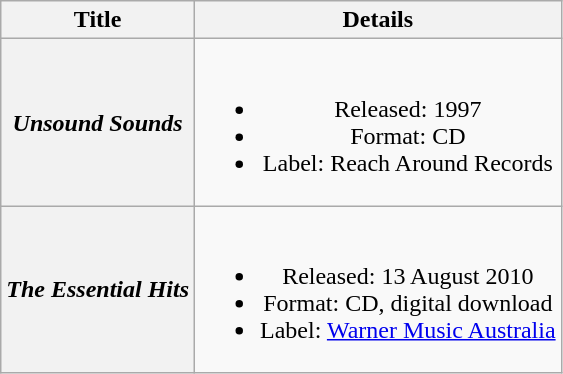<table class="wikitable plainrowheaders" style="text-align:center;" border="1">
<tr>
<th>Title</th>
<th>Details</th>
</tr>
<tr>
<th scope="row"><em>Unsound Sounds</em></th>
<td><br><ul><li>Released: 1997</li><li>Format: CD</li><li>Label: Reach Around Records</li></ul></td>
</tr>
<tr>
<th scope="row"><em>The Essential Hits</em></th>
<td><br><ul><li>Released: 13 August 2010</li><li>Format: CD, digital download</li><li>Label: <a href='#'>Warner Music Australia</a></li></ul></td>
</tr>
</table>
